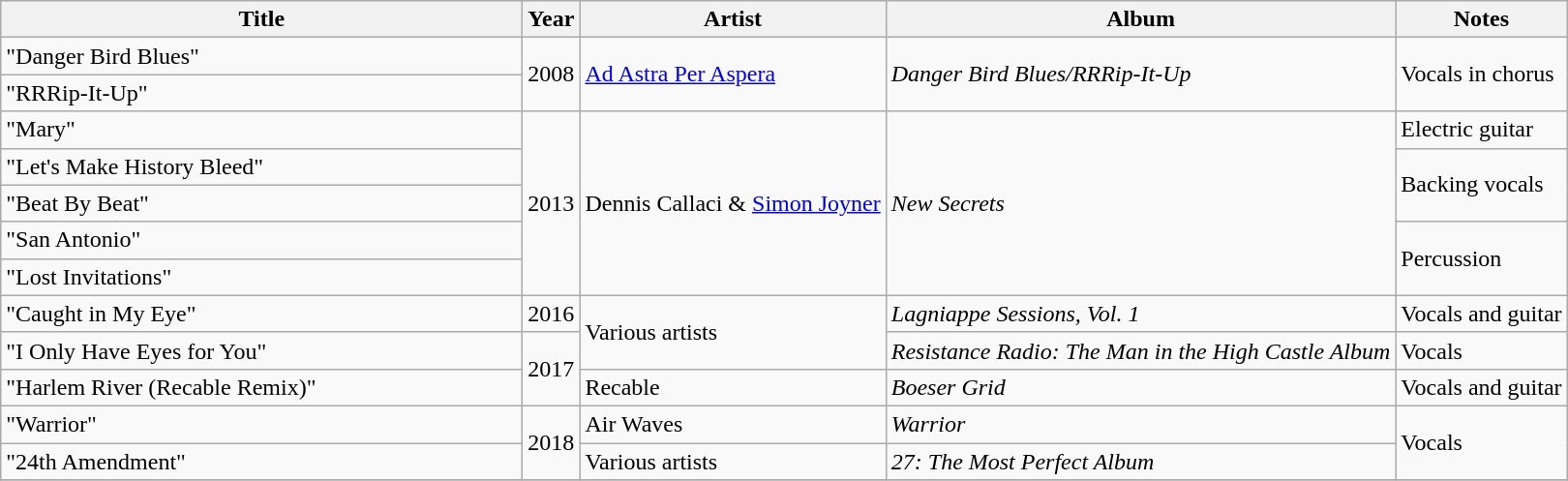<table class="wikitable">
<tr>
<th scope="col" style="width:22em;">Title</th>
<th scope="col">Year</th>
<th scope="col">Artist</th>
<th scope="col">Album</th>
<th scope="col">Notes</th>
</tr>
<tr>
<td>"Danger Bird Blues"</td>
<td align="center" rowspan="2">2008</td>
<td rowspan=2><a href='#'>Ad Astra Per Aspera</a></td>
<td rowspan=2><em>Danger Bird Blues/RRRip-It-Up</em></td>
<td rowspan=2>Vocals in chorus</td>
</tr>
<tr>
<td>"RRRip-It-Up"</td>
</tr>
<tr>
<td>"Mary"</td>
<td align="center" rowspan="5">2013</td>
<td rowspan=5>Dennis Callaci & <a href='#'>Simon Joyner</a></td>
<td rowspan=5><em>New Secrets</em></td>
<td>Electric guitar</td>
</tr>
<tr>
<td>"Let's Make History Bleed"</td>
<td rowspan=2>Backing vocals</td>
</tr>
<tr>
<td>"Beat By Beat"</td>
</tr>
<tr>
<td>"San Antonio"</td>
<td rowspan=2>Percussion</td>
</tr>
<tr>
<td>"Lost Invitations"</td>
</tr>
<tr>
<td>"Caught in My Eye"</td>
<td align="center" rowspan="1">2016</td>
<td rowspan=2>Various artists</td>
<td rowspan=1><em>Lagniappe Sessions, Vol. 1</em></td>
<td rowspan=1>Vocals and guitar</td>
</tr>
<tr>
<td>"I Only Have Eyes for You"</td>
<td align="center" rowspan="2">2017</td>
<td rowspan=1><em>Resistance Radio: The Man in the High Castle Album</em></td>
<td rowspan=1>Vocals</td>
</tr>
<tr>
<td>"Harlem River (Recable Remix)"</td>
<td rowspan=1>Recable</td>
<td rowspan=1><em>Boeser Grid</em></td>
<td rowspan=1>Vocals and guitar</td>
</tr>
<tr>
<td>"Warrior"</td>
<td align="center" rowspan="2">2018</td>
<td rowspan=1>Air Waves</td>
<td rowspan=1><em>Warrior</em></td>
<td rowspan=2>Vocals</td>
</tr>
<tr>
<td>"24th Amendment"</td>
<td rowspan=1>Various artists</td>
<td rowspan=1><em>27: The Most Perfect Album</em></td>
</tr>
<tr>
</tr>
</table>
